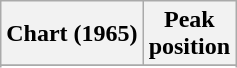<table class="wikitable sortable plainrowheaders" style="text-align:center">
<tr>
<th scope="col">Chart (1965)</th>
<th scope="col">Peak<br> position</th>
</tr>
<tr>
</tr>
<tr>
</tr>
</table>
